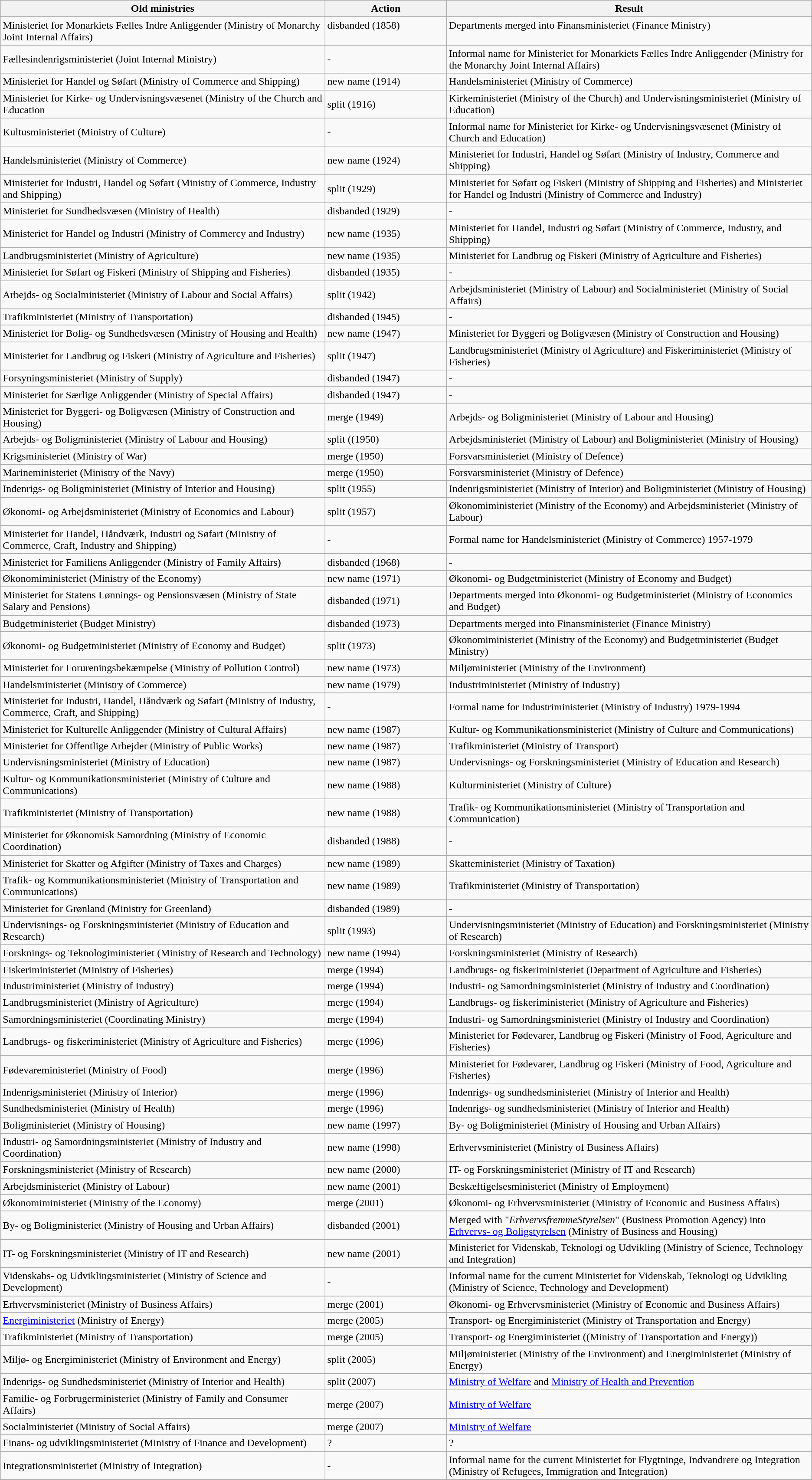<table class="wikitable">
<tr>
<th width = "40%">Old ministries</th>
<th width = "15%">Action</th>
<th width = "45%">Result</th>
</tr>
<tr valign=top>
<td>Ministeriet for Monarkiets Fælles Indre Anliggender (Ministry of Monarchy Joint Internal Affairs)</td>
<td>disbanded (1858)</td>
<td>Departments merged into Finansministeriet (Finance Ministry)</td>
</tr>
<tr>
<td>Fællesindenrigsministeriet (Joint Internal Ministry)</td>
<td>-</td>
<td>Informal name for Ministeriet for Monarkiets Fælles Indre Anliggender (Ministry for the Monarchy Joint Internal Affairs)</td>
</tr>
<tr>
<td>Ministeriet for Handel og Søfart (Ministry of Commerce and Shipping)</td>
<td>new name (1914)</td>
<td>Handelsministeriet (Ministry of Commerce)</td>
</tr>
<tr>
<td>Ministeriet for Kirke-  og Undervisningsvæsenet (Ministry of the Church and Education</td>
<td>split (1916)</td>
<td>Kirkeministeriet (Ministry of the Church) and Undervisningsministeriet (Ministry of Education)</td>
</tr>
<tr>
<td>Kultusministeriet (Ministry of Culture)</td>
<td>-</td>
<td>Informal name for Ministeriet for Kirke-  og Undervisningsvæsenet (Ministry of Church and Education)</td>
</tr>
<tr>
<td>Handelsministeriet (Ministry of Commerce)</td>
<td>new name (1924)</td>
<td>Ministeriet for Industri, Handel og Søfart (Ministry of Industry, Commerce and Shipping)</td>
</tr>
<tr>
<td>Ministeriet for Industri, Handel og Søfart  (Ministry of Commerce, Industry and Shipping)</td>
<td>split (1929)</td>
<td>Ministeriet for Søfart og Fiskeri (Ministry of Shipping and Fisheries) and Ministeriet for Handel og Industri (Ministry of Commerce and Industry)</td>
</tr>
<tr>
<td>Ministeriet for Sundhedsvæsen (Ministry of Health)</td>
<td>disbanded (1929)</td>
<td>-</td>
</tr>
<tr>
<td>Ministeriet for Handel og Industri (Ministry of Commercy and Industry)</td>
<td>new name (1935)</td>
<td>Ministeriet for Handel, Industri og Søfart (Ministry of Commerce, Industry, and Shipping)</td>
</tr>
<tr>
<td>Landbrugsministeriet (Ministry of Agriculture)</td>
<td>new name (1935)</td>
<td>Ministeriet for Landbrug og Fiskeri (Ministry of Agriculture and Fisheries)</td>
</tr>
<tr>
<td>Ministeriet for Søfart og Fiskeri (Ministry of Shipping and Fisheries)</td>
<td>disbanded (1935)</td>
<td>-</td>
</tr>
<tr>
<td>Arbejds- og Socialministeriet (Ministry of Labour and Social Affairs)</td>
<td>split (1942)</td>
<td>Arbejdsministeriet (Ministry of Labour) and Socialministeriet (Ministry of Social Affairs)</td>
</tr>
<tr>
<td>Trafikministeriet (Ministry of Transportation)</td>
<td>disbanded (1945)</td>
<td>-</td>
</tr>
<tr>
<td>Ministeriet for Bolig- og Sundhedsvæsen (Ministry of Housing and Health)</td>
<td>new name (1947)</td>
<td>Ministeriet for Byggeri og Boligvæsen (Ministry of Construction and Housing)</td>
</tr>
<tr>
<td>Ministeriet for Landbrug og Fiskeri (Ministry of Agriculture and Fisheries)</td>
<td>split (1947)</td>
<td>Landbrugsministeriet (Ministry of Agriculture) and Fiskeriministeriet (Ministry of Fisheries)</td>
</tr>
<tr>
<td>Forsyningsministeriet (Ministry of Supply)</td>
<td>disbanded (1947)</td>
<td>-</td>
</tr>
<tr>
<td>Ministeriet for Særlige Anliggender (Ministry of Special Affairs)</td>
<td>disbanded (1947)</td>
<td>-</td>
</tr>
<tr>
<td>Ministeriet for Byggeri- og Boligvæsen (Ministry of Construction and Housing)</td>
<td>merge (1949)</td>
<td>Arbejds- og Boligministeriet (Ministry of Labour and Housing)</td>
</tr>
<tr>
<td>Arbejds- og Boligministeriet (Ministry of Labour and Housing)</td>
<td>split ((1950)</td>
<td>Arbejdsministeriet (Ministry of Labour) and Boligministeriet (Ministry of Housing)</td>
</tr>
<tr>
<td>Krigsministeriet (Ministry of War)</td>
<td>merge (1950)</td>
<td>Forsvarsministeriet (Ministry of Defence)</td>
</tr>
<tr>
<td>Marineministeriet (Ministry of the Navy)</td>
<td>merge (1950)</td>
<td>Forsvarsministeriet (Ministry of Defence)</td>
</tr>
<tr>
<td>Indenrigs- og Boligministeriet (Ministry of Interior and Housing)</td>
<td>split (1955)</td>
<td>Indenrigsministeriet (Ministry of Interior) and Boligministeriet (Ministry of Housing)</td>
</tr>
<tr>
<td>Økonomi- og Arbejdsministeriet (Ministry of Economics and Labour)</td>
<td>split (1957)</td>
<td>Økonomiministeriet (Ministry of the Economy) and Arbejdsministeriet (Ministry of Labour)</td>
</tr>
<tr>
<td>Ministeriet for Handel, Håndværk, Industri og Søfart (Ministry of Commerce, Craft, Industry and Shipping)</td>
<td>-</td>
<td>Formal name for Handelsministeriet (Ministry of Commerce) 1957-1979</td>
</tr>
<tr>
<td>Ministeriet for Familiens Anliggender (Ministry of Family Affairs)</td>
<td>disbanded (1968)</td>
<td>-</td>
</tr>
<tr>
<td>Økonomiministeriet (Ministry of the Economy)</td>
<td>new name (1971)</td>
<td>Økonomi- og Budgetministeriet (Ministry of Economy and Budget)</td>
</tr>
<tr>
<td>Ministeriet for Statens Lønnings- og Pensionsvæsen (Ministry of State Salary and Pensions)</td>
<td>disbanded (1971)</td>
<td>Departments merged into Økonomi- og Budgetministeriet (Ministry of Economics and Budget)</td>
</tr>
<tr>
<td>Budgetministeriet (Budget Ministry)</td>
<td>disbanded (1973)</td>
<td>Departments merged into Finansministeriet (Finance Ministry)</td>
</tr>
<tr>
<td>Økonomi- og Budgetministeriet (Ministry of Economy and Budget)</td>
<td>split (1973)</td>
<td>Økonomiministeriet (Ministry of the Economy) and Budgetministeriet (Budget Ministry)</td>
</tr>
<tr>
<td>Ministeriet for Forureningsbekæmpelse (Ministry of Pollution Control)</td>
<td>new name (1973)</td>
<td>Miljøministeriet (Ministry of the Environment)</td>
</tr>
<tr>
<td>Handelsministeriet (Ministry of Commerce)</td>
<td>new name (1979)</td>
<td>Industriministeriet (Ministry of Industry)</td>
</tr>
<tr>
<td>Ministeriet for Industri, Handel, Håndværk og Søfart (Ministry of Industry, Commerce, Craft, and Shipping)</td>
<td>-</td>
<td>Formal name for Industriministeriet (Ministry of Industry) 1979-1994</td>
</tr>
<tr>
<td>Ministeriet for Kulturelle Anliggender (Ministry of Cultural Affairs)</td>
<td>new name (1987)</td>
<td>Kultur- og Kommunikationsministeriet (Ministry of Culture and Communications)</td>
</tr>
<tr>
<td>Ministeriet for Offentlige Arbejder (Ministry of Public Works)</td>
<td>new name (1987)</td>
<td>Trafikministeriet (Ministry of Transport)</td>
</tr>
<tr>
<td>Undervisningsministeriet (Ministry of Education)</td>
<td>new name (1987)</td>
<td>Undervisnings- og Forskningsministeriet (Ministry of Education and Research)</td>
</tr>
<tr>
<td>Kultur- og Kommunikationsministeriet (Ministry of Culture and Communications)</td>
<td>new name (1988)</td>
<td>Kulturministeriet (Ministry of Culture)</td>
</tr>
<tr>
<td>Trafikministeriet (Ministry of Transportation)</td>
<td>new name (1988)</td>
<td>Trafik- og Kommunikationsministeriet (Ministry of Transportation and Communication)</td>
</tr>
<tr>
<td>Ministeriet for Økonomisk Samordning (Ministry of Economic Coordination)</td>
<td>disbanded (1988)</td>
<td>-</td>
</tr>
<tr>
<td>Ministeriet for Skatter og Afgifter (Ministry of Taxes and Charges)</td>
<td>new name (1989)</td>
<td>Skatteministeriet (Ministry of Taxation)</td>
</tr>
<tr>
<td>Trafik- og Kommunikationsministeriet (Ministry of Transportation and Communications)</td>
<td>new name (1989)</td>
<td>Trafikministeriet (Ministry of Transportation)</td>
</tr>
<tr>
<td>Ministeriet for Grønland (Ministry for Greenland)</td>
<td>disbanded (1989)</td>
<td>-</td>
</tr>
<tr>
<td>Undervisnings- og Forskningsministeriet (Ministry of Education and Research)</td>
<td>split (1993)</td>
<td>Undervisningsministeriet (Ministry of Education) and Forskningsministeriet (Ministry of Research)</td>
</tr>
<tr>
<td>Forsknings- og Teknologiministeriet (Ministry of Research and Technology)</td>
<td>new name (1994)</td>
<td>Forskningsministeriet (Ministry of Research)</td>
</tr>
<tr>
<td>Fiskeriministeriet (Ministry of Fisheries)</td>
<td>merge (1994)</td>
<td>Landbrugs- og fiskeriministeriet (Department of Agriculture and Fisheries)</td>
</tr>
<tr>
<td>Industriministeriet (Ministry of Industry)</td>
<td>merge (1994)</td>
<td>Industri- og Samordningsministeriet (Ministry of Industry and Coordination)</td>
</tr>
<tr>
<td>Landbrugsministeriet (Ministry of Agriculture)</td>
<td>merge (1994)</td>
<td>Landbrugs- og fiskeriministeriet (Ministry of Agriculture and Fisheries)</td>
</tr>
<tr>
<td>Samordningsministeriet (Coordinating Ministry)</td>
<td>merge (1994)</td>
<td>Industri- og Samordningsministeriet (Ministry of Industry and Coordination)</td>
</tr>
<tr>
<td>Landbrugs- og fiskeriministeriet (Ministry of Agriculture and Fisheries)</td>
<td>merge (1996)</td>
<td>Ministeriet for Fødevarer, Landbrug og Fiskeri (Ministry of Food, Agriculture and Fisheries)</td>
</tr>
<tr>
<td>Fødevareministeriet (Ministry of Food)</td>
<td>merge (1996)</td>
<td>Ministeriet for Fødevarer, Landbrug og Fiskeri (Ministry of Food, Agriculture and Fisheries)</td>
</tr>
<tr>
<td>Indenrigsministeriet (Ministry of Interior)</td>
<td>merge (1996)</td>
<td>Indenrigs- og sundhedsministeriet (Ministry of Interior and Health)</td>
</tr>
<tr>
<td>Sundhedsministeriet  (Ministry of Health)</td>
<td>merge (1996)</td>
<td>Indenrigs- og sundhedsministeriet (Ministry of Interior and Health)</td>
</tr>
<tr>
<td>Boligministeriet (Ministry of Housing)</td>
<td>new name (1997)</td>
<td>By- og Boligministeriet (Ministry of Housing and Urban Affairs)</td>
</tr>
<tr>
<td>Industri- og Samordningsministeriet (Ministry of Industry and Coordination)</td>
<td>new name (1998)</td>
<td>Erhvervsministeriet (Ministry of Business Affairs)</td>
</tr>
<tr>
<td>Forskningsministeriet (Ministry of Research)</td>
<td>new name (2000)</td>
<td>IT- og Forskningsministeriet (Ministry of IT and Research)</td>
</tr>
<tr>
<td>Arbejdsministeriet (Ministry of Labour)</td>
<td>new name (2001)</td>
<td>Beskæftigelsesministeriet (Ministry of Employment)</td>
</tr>
<tr>
<td>Økonomiministeriet (Ministry of the Economy)</td>
<td>merge (2001)</td>
<td>Økonomi- og Erhvervsministeriet (Ministry of Economic and Business Affairs)</td>
</tr>
<tr>
<td>By- og Boligministeriet (Ministry of Housing and Urban Affairs)</td>
<td>disbanded (2001)</td>
<td>Merged with "<em>ErhvervsfremmeStyrelsen</em>" (Business Promotion Agency) into <a href='#'>Erhvervs- og Boligstyrelsen</a> (Ministry of Business and Housing)</td>
</tr>
<tr>
<td>IT- og Forskningsministeriet (Ministry of IT and Research)</td>
<td>new name (2001)</td>
<td>Ministeriet for Videnskab, Teknologi og Udvikling (Ministry of Science, Technology and Integration)</td>
</tr>
<tr>
<td>Videnskabs- og Udviklingsministeriet (Ministry of Science and Development)</td>
<td>-</td>
<td>Informal name for the current Ministeriet for Videnskab, Teknologi og Udvikling (Ministry of Science, Technology and Development)</td>
</tr>
<tr>
<td>Erhvervsministeriet (Ministry of Business Affairs)</td>
<td>merge (2001)</td>
<td>Økonomi- og Erhvervsministeriet (Ministry of Economic and Business Affairs)</td>
</tr>
<tr>
<td><a href='#'>Energiministeriet</a> (Ministry of Energy)</td>
<td>merge (2005)</td>
<td>Transport- og Energiministeriet (Ministry of Transportation and Energy)</td>
</tr>
<tr>
<td>Trafikministeriet (Ministry of Transportation)</td>
<td>merge (2005)</td>
<td>Transport- og Energiministeriet ((Ministry of Transportation and Energy))</td>
</tr>
<tr>
<td>Miljø- og Energiministeriet (Ministry of Environment and Energy)</td>
<td>split (2005)</td>
<td>Miljøministeriet (Ministry of the Environment) and Energiministeriet (Ministry of Energy)</td>
</tr>
<tr>
<td>Indenrigs- og Sundhedsministeriet (Ministry of Interior and Health)</td>
<td>split (2007)</td>
<td><a href='#'>Ministry of Welfare</a> and <a href='#'>Ministry of Health and Prevention</a></td>
</tr>
<tr>
<td>Familie- og Forbrugerministeriet (Ministry of Family and Consumer Affairs)</td>
<td>merge (2007)</td>
<td><a href='#'>Ministry of Welfare</a></td>
</tr>
<tr>
<td>Socialministeriet (Ministry of Social Affairs)</td>
<td>merge (2007)</td>
<td><a href='#'>Ministry of Welfare</a></td>
</tr>
<tr>
<td>Finans- og udviklingsministeriet (Ministry of Finance and Development)</td>
<td>?</td>
<td>?</td>
</tr>
<tr>
<td>Integrationsministeriet (Ministry of Integration)</td>
<td>-</td>
<td>Informal name for the current Ministeriet for Flygtninge, Indvandrere og Integration (Ministry of Refugees, Immigration and Integration)</td>
</tr>
<tr>
</tr>
</table>
